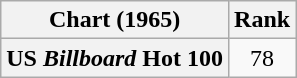<table class="wikitable plainrowheaders">
<tr>
<th scope="col">Chart (1965)</th>
<th scope="col">Rank</th>
</tr>
<tr>
<th scope="row">US <em>Billboard</em> Hot 100</th>
<td style="text-align:center;">78</td>
</tr>
</table>
